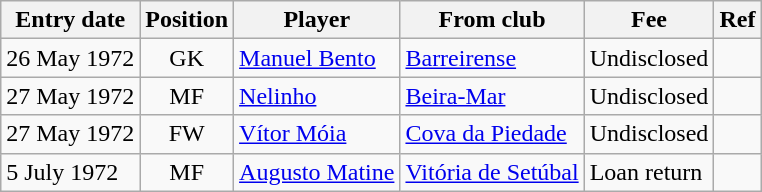<table class="wikitable">
<tr>
<th><strong>Entry date</strong></th>
<th><strong>Position</strong></th>
<th><strong>Player</strong></th>
<th><strong>From club</strong></th>
<th><strong>Fee</strong></th>
<th><strong>Ref</strong></th>
</tr>
<tr>
<td>26 May 1972</td>
<td style="text-align:center;">GK</td>
<td style="text-align:left;"><a href='#'>Manuel Bento</a></td>
<td style="text-align:left;"><a href='#'>Barreirense</a></td>
<td>Undisclosed</td>
<td></td>
</tr>
<tr>
<td>27 May 1972</td>
<td style="text-align:center;">MF</td>
<td style="text-align:left;"><a href='#'>Nelinho</a></td>
<td style="text-align:left;"><a href='#'>Beira-Mar</a></td>
<td>Undisclosed</td>
<td></td>
</tr>
<tr>
<td>27 May 1972</td>
<td style="text-align:center;">FW</td>
<td style="text-align:left;"><a href='#'>Vítor Móia</a></td>
<td style="text-align:left;"><a href='#'>Cova da Piedade</a></td>
<td>Undisclosed</td>
<td></td>
</tr>
<tr>
<td>5 July 1972</td>
<td style="text-align:center;">MF</td>
<td style="text-align:left;"><a href='#'>Augusto Matine</a></td>
<td style="text-align:left;"><a href='#'>Vitória de Setúbal</a></td>
<td>Loan return</td>
<td></td>
</tr>
</table>
